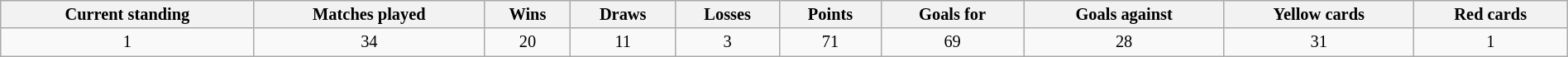<table class="wikitable" style="width:100%; font-size:85%;">
<tr>
<th align=center>Current standing</th>
<th align=center>Matches played</th>
<th align=center>Wins</th>
<th align=center>Draws</th>
<th align=center>Losses</th>
<th align=center>Points</th>
<th align=center>Goals for<br></th>
<th align=center>Goals against<br></th>
<th align=center>Yellow cards<br></th>
<th align=center>Red cards<br> </th>
</tr>
<tr>
<td align=center>1</td>
<td align=center>34</td>
<td align=center>20</td>
<td align=center>11</td>
<td align=center>3</td>
<td align=center>71</td>
<td align=center>69</td>
<td align=center>28</td>
<td align=center>31</td>
<td align=center>1</td>
</tr>
</table>
